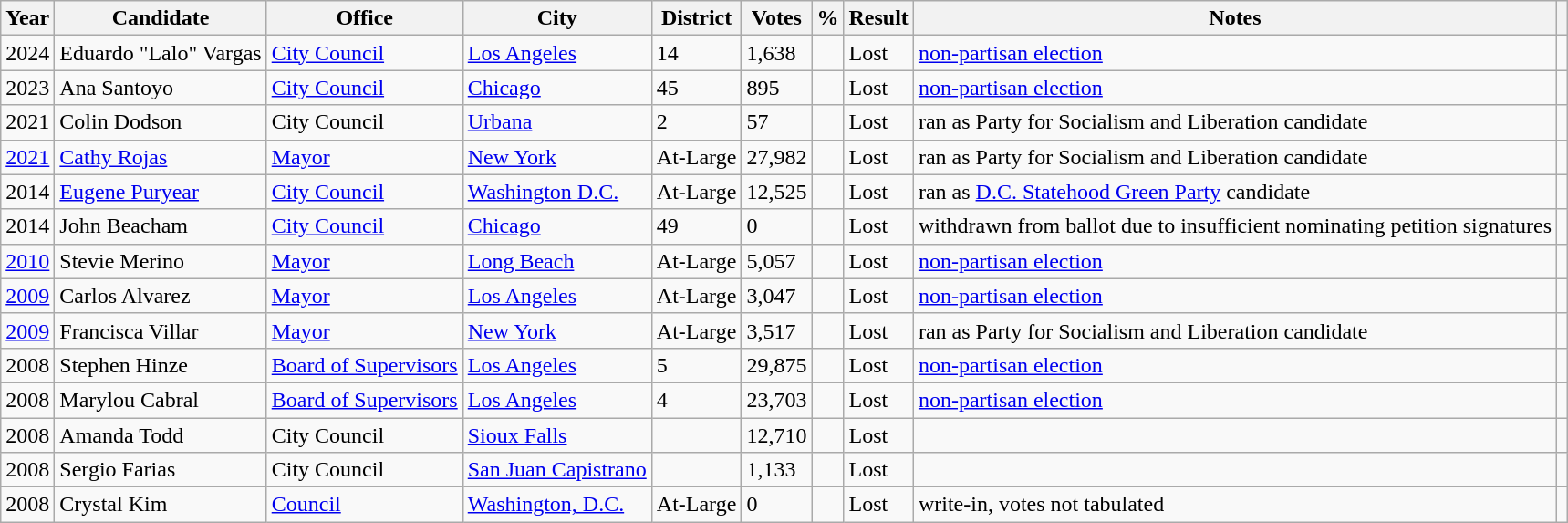<table class="wikitable sortable" style="font-size:100%">
<tr>
<th>Year</th>
<th>Candidate</th>
<th>Office</th>
<th>City</th>
<th>District</th>
<th>Votes</th>
<th>%</th>
<th>Result</th>
<th>Notes</th>
<th></th>
</tr>
<tr>
<td>2024</td>
<td>Eduardo "Lalo" Vargas</td>
<td><a href='#'>City Council</a></td>
<td><a href='#'>Los Angeles</a></td>
<td>14</td>
<td>1,638</td>
<td></td>
<td> Lost</td>
<td><a href='#'>non-partisan election</a></td>
<td></td>
</tr>
<tr>
<td>2023</td>
<td>Ana Santoyo</td>
<td><a href='#'>City Council</a></td>
<td><a href='#'>Chicago</a></td>
<td>45</td>
<td>895</td>
<td></td>
<td> Lost</td>
<td><a href='#'>non-partisan election</a></td>
<td></td>
</tr>
<tr>
<td>2021</td>
<td>Colin Dodson</td>
<td Urbana City Council>City Council</td>
<td><a href='#'>Urbana</a></td>
<td>2</td>
<td>57</td>
<td></td>
<td> Lost</td>
<td>ran as Party for Socialism and Liberation candidate</td>
<td></td>
</tr>
<tr>
<td><a href='#'>2021</a></td>
<td><a href='#'>Cathy Rojas</a></td>
<td><a href='#'>Mayor</a></td>
<td><a href='#'>New York</a></td>
<td>At-Large</td>
<td>27,982</td>
<td></td>
<td> Lost</td>
<td>ran as Party for Socialism and Liberation candidate</td>
<td></td>
</tr>
<tr>
<td>2014</td>
<td><a href='#'>Eugene Puryear</a></td>
<td><a href='#'>City Council</a></td>
<td><a href='#'>Washington D.C.</a></td>
<td>At-Large</td>
<td>12,525</td>
<td></td>
<td> Lost</td>
<td>ran as <a href='#'>D.C. Statehood Green Party</a> candidate</td>
<td></td>
</tr>
<tr>
<td>2014</td>
<td>John Beacham</td>
<td><a href='#'>City Council</a></td>
<td><a href='#'>Chicago</a></td>
<td>49</td>
<td>0</td>
<td></td>
<td> Lost</td>
<td>withdrawn from ballot due to insufficient nominating petition signatures</td>
<td></td>
</tr>
<tr>
<td><a href='#'>2010</a></td>
<td>Stevie Merino</td>
<td><a href='#'>Mayor</a></td>
<td><a href='#'>Long Beach</a></td>
<td>At-Large</td>
<td>5,057</td>
<td></td>
<td> Lost</td>
<td><a href='#'>non-partisan election</a></td>
<td></td>
</tr>
<tr>
<td><a href='#'>2009</a></td>
<td>Carlos Alvarez</td>
<td><a href='#'>Mayor</a></td>
<td><a href='#'>Los Angeles</a></td>
<td>At-Large</td>
<td>3,047</td>
<td></td>
<td> Lost</td>
<td><a href='#'>non-partisan election</a></td>
<td></td>
</tr>
<tr>
<td><a href='#'>2009</a></td>
<td>Francisca Villar</td>
<td><a href='#'>Mayor</a></td>
<td><a href='#'>New York</a></td>
<td>At-Large</td>
<td>3,517</td>
<td></td>
<td> Lost</td>
<td>ran as Party for Socialism and Liberation candidate</td>
<td></td>
</tr>
<tr>
<td>2008</td>
<td>Stephen Hinze</td>
<td><a href='#'>Board of Supervisors</a></td>
<td><a href='#'>Los Angeles</a></td>
<td>5</td>
<td>29,875</td>
<td></td>
<td> Lost</td>
<td><a href='#'>non-partisan election</a></td>
<td></td>
</tr>
<tr>
<td>2008</td>
<td>Marylou Cabral</td>
<td><a href='#'>Board of Supervisors</a></td>
<td><a href='#'>Los Angeles</a></td>
<td>4</td>
<td>23,703</td>
<td></td>
<td> Lost</td>
<td><a href='#'>non-partisan election</a></td>
<td></td>
</tr>
<tr>
<td>2008</td>
<td>Amanda Todd</td>
<td>City Council</td>
<td><a href='#'>Sioux Falls</a></td>
<td></td>
<td>12,710</td>
<td></td>
<td> Lost</td>
<td></td>
<td></td>
</tr>
<tr>
<td>2008</td>
<td>Sergio Farias</td>
<td>City Council</td>
<td><a href='#'>San Juan Capistrano</a></td>
<td></td>
<td>1,133</td>
<td></td>
<td> Lost</td>
<td></td>
<td></td>
</tr>
<tr>
<td>2008</td>
<td>Crystal Kim</td>
<td><a href='#'>Council</a></td>
<td><a href='#'>Washington, D.C.</a></td>
<td>At-Large</td>
<td>0</td>
<td></td>
<td> Lost</td>
<td>write-in, votes not tabulated</td>
<td></td>
</tr>
</table>
